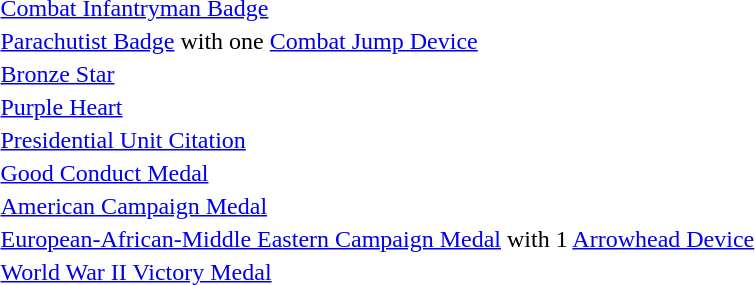<table>
<tr>
<td></td>
<td><a href='#'>Combat Infantryman Badge</a></td>
</tr>
<tr>
<td></td>
<td><a href='#'>Parachutist Badge</a> with one <a href='#'>Combat Jump Device</a></td>
</tr>
<tr>
<td></td>
<td><a href='#'>Bronze Star</a></td>
</tr>
<tr>
<td></td>
<td><a href='#'>Purple Heart</a></td>
</tr>
<tr>
<td></td>
<td><a href='#'>Presidential Unit Citation</a></td>
</tr>
<tr>
<td></td>
<td><a href='#'>Good Conduct Medal</a></td>
</tr>
<tr>
<td></td>
<td><a href='#'>American Campaign Medal</a></td>
</tr>
<tr>
<td></td>
<td><a href='#'>European-African-Middle Eastern Campaign Medal</a> with 1 <a href='#'>Arrowhead Device</a></td>
</tr>
<tr>
<td></td>
<td><a href='#'>World War II Victory Medal</a></td>
</tr>
</table>
